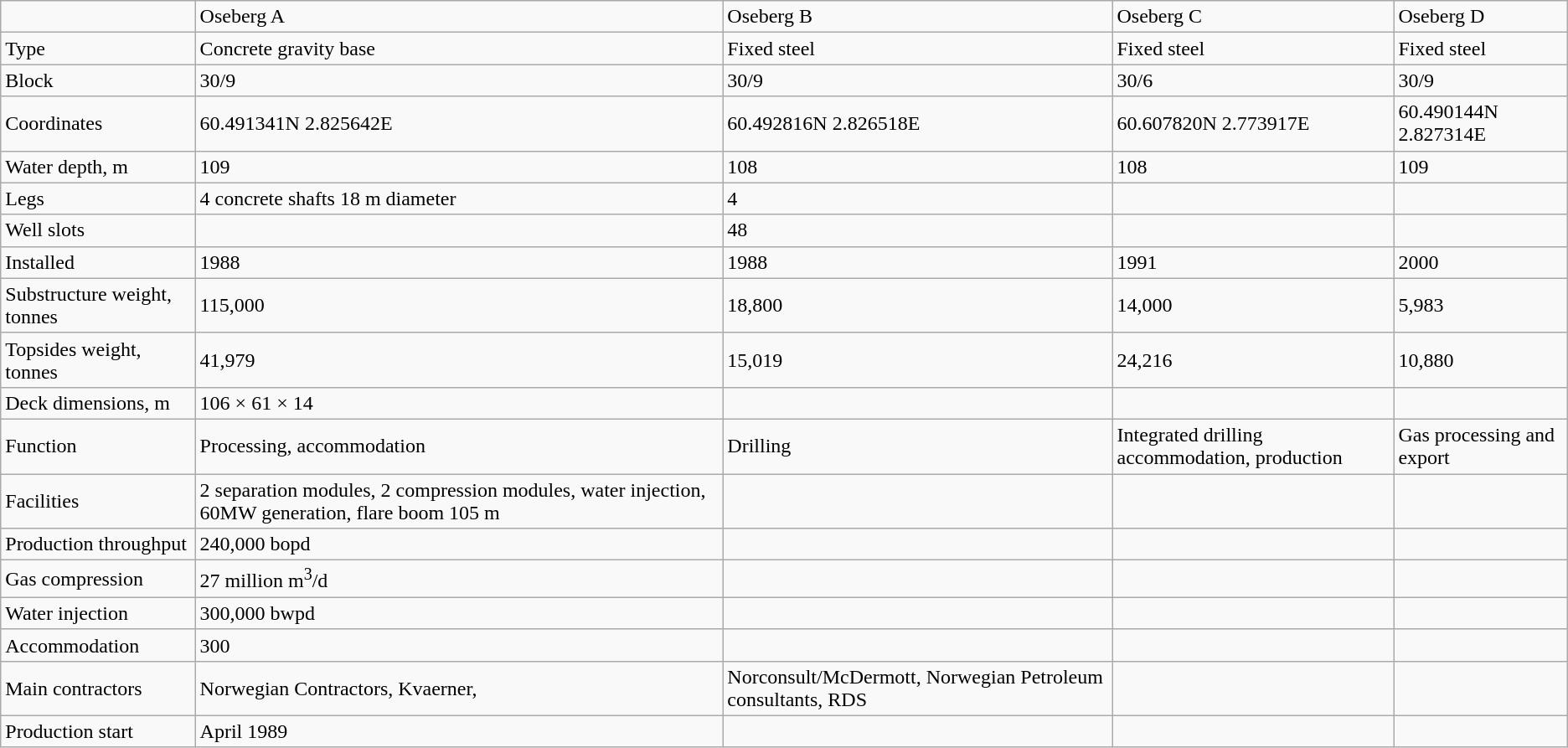<table class="wikitable">
<tr>
<td></td>
<td>Oseberg A</td>
<td>Oseberg B</td>
<td>Oseberg C</td>
<td>Oseberg D</td>
</tr>
<tr>
<td>Type</td>
<td>Concrete  gravity base</td>
<td>Fixed steel</td>
<td>Fixed steel</td>
<td>Fixed steel</td>
</tr>
<tr>
<td>Block</td>
<td>30/9</td>
<td>30/9</td>
<td>30/6</td>
<td>30/9</td>
</tr>
<tr>
<td>Coordinates</td>
<td>60.491341N 2.825642E</td>
<td>60.492816N  2.826518E</td>
<td>60.607820N  2.773917E</td>
<td>60.490144N  2.827314E</td>
</tr>
<tr>
<td>Water depth,  m</td>
<td>109</td>
<td>108</td>
<td>108</td>
<td>109</td>
</tr>
<tr>
<td>Legs</td>
<td>4 concrete  shafts 18 m diameter</td>
<td>4</td>
<td></td>
<td></td>
</tr>
<tr>
<td>Well slots</td>
<td></td>
<td>48</td>
<td></td>
<td></td>
</tr>
<tr>
<td>Installed</td>
<td>1988</td>
<td>1988</td>
<td>1991</td>
<td>2000</td>
</tr>
<tr>
<td>Substructure  weight, tonnes</td>
<td>115,000</td>
<td>18,800</td>
<td>14,000</td>
<td>5,983</td>
</tr>
<tr>
<td>Topsides weight,  tonnes</td>
<td>41,979</td>
<td>15,019</td>
<td>24,216</td>
<td>10,880</td>
</tr>
<tr>
<td>Deck dimensions,  m</td>
<td>106 ×  61 ×  14</td>
<td></td>
<td></td>
<td></td>
</tr>
<tr>
<td>Function</td>
<td>Processing, accommodation</td>
<td>Drilling</td>
<td>Integrated drilling  accommodation, production</td>
<td>Gas  processing and export</td>
</tr>
<tr>
<td>Facilities</td>
<td>2 separation  modules, 2 compression modules, water injection, 60MW generation, flare boom  105 m</td>
<td></td>
<td></td>
<td></td>
</tr>
<tr>
<td>Production throughput</td>
<td>240,000 bopd</td>
<td></td>
<td></td>
<td></td>
</tr>
<tr>
<td>Gas compression</td>
<td>27 million m<sup>3</sup>/d</td>
<td></td>
<td></td>
<td></td>
</tr>
<tr>
<td>Water  injection</td>
<td>300,000 bwpd</td>
<td></td>
<td></td>
<td></td>
</tr>
<tr>
<td>Accommodation</td>
<td>300</td>
<td></td>
<td></td>
<td></td>
</tr>
<tr>
<td>Main contractors</td>
<td>Norwegian  Contractors, Kvaerner,</td>
<td>Norconsult/McDermott,  Norwegian Petroleum consultants, RDS</td>
<td></td>
<td></td>
</tr>
<tr>
<td>Production  start</td>
<td>April 1989</td>
<td></td>
<td></td>
<td></td>
</tr>
</table>
